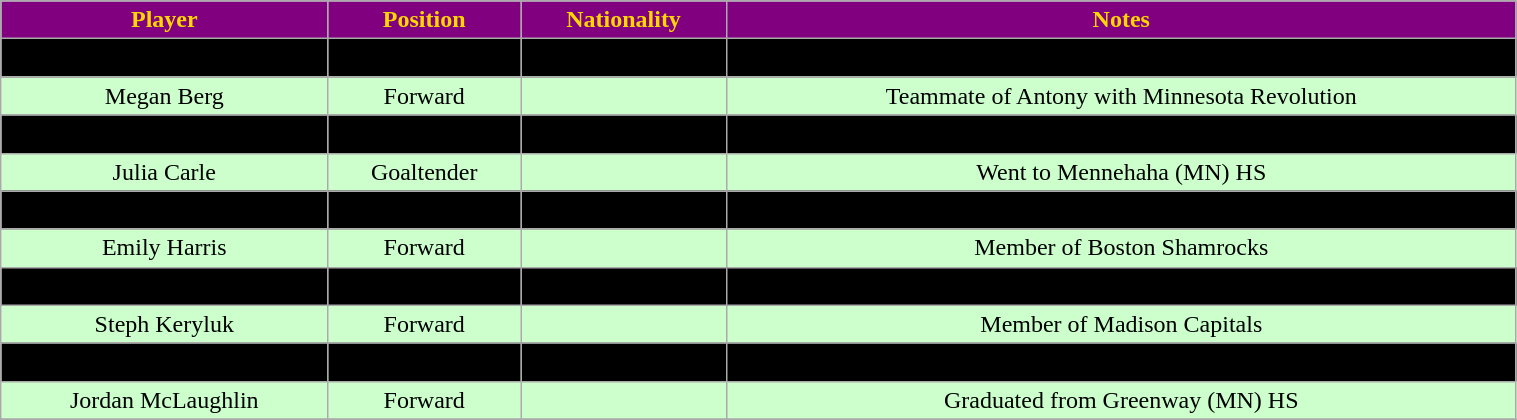<table class="wikitable" width="80%">
<tr align="center"  style="background:purple;color:gold;">
<td><strong>Player</strong></td>
<td><strong>Position</strong></td>
<td><strong>Nationality</strong></td>
<td><strong>Notes</strong></td>
</tr>
<tr align="center" bgcolor=" ">
<td>Emily Antony</td>
<td>Forward</td>
<td></td>
<td>Played for Minnesota Revolution</td>
</tr>
<tr align="center" bgcolor="#ccffcc">
<td>Megan Berg</td>
<td>Forward</td>
<td></td>
<td>Teammate of Antony with Minnesota Revolution</td>
</tr>
<tr align="center" bgcolor=" ">
<td>Corbin Boyd</td>
<td>Forward</td>
<td></td>
<td>Attended Hopkins (MN) HS</td>
</tr>
<tr align="center" bgcolor="#ccffcc">
<td>Julia Carle</td>
<td>Goaltender</td>
<td></td>
<td>Went to Mennehaha (MN) HS</td>
</tr>
<tr align="center" bgcolor=" ">
<td>Lena Duesterhoeft</td>
<td>Defender</td>
<td></td>
<td>Formerly with ESC Planegg</td>
</tr>
<tr align="center" bgcolor="#ccffcc">
<td>Emily Harris</td>
<td>Forward</td>
<td></td>
<td>Member of Boston Shamrocks</td>
</tr>
<tr align="center" bgcolor=" ">
<td>Megan Hinze</td>
<td>Defender</td>
<td></td>
<td>Attended Chanhassen (MN) HS</td>
</tr>
<tr align="center" bgcolor="#ccffcc">
<td>Steph Keryluk</td>
<td>Forward</td>
<td></td>
<td>Member of Madison Capitals</td>
</tr>
<tr align="center" bgcolor=" ">
<td>Leila Kilduff</td>
<td>Defender</td>
<td></td>
<td>Attended North American Hockey Academy</td>
</tr>
<tr align="center" bgcolor="#ccffcc">
<td>Jordan McLaughlin</td>
<td>Forward</td>
<td></td>
<td>Graduated from Greenway (MN) HS</td>
</tr>
<tr align="center" bgcolor=" ">
</tr>
</table>
